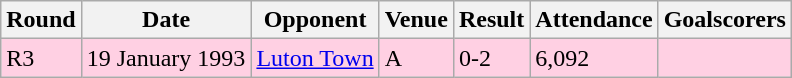<table class="wikitable">
<tr>
<th>Round</th>
<th>Date</th>
<th>Opponent</th>
<th>Venue</th>
<th>Result</th>
<th>Attendance</th>
<th>Goalscorers</th>
</tr>
<tr style="background-color: #ffd0e3;">
<td>R3</td>
<td>19 January 1993</td>
<td><a href='#'>Luton Town</a></td>
<td>A</td>
<td>0-2</td>
<td>6,092</td>
<td></td>
</tr>
</table>
